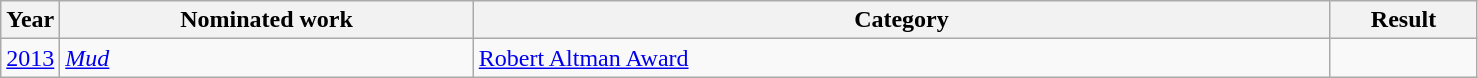<table class=wikitable>
<tr>
<th width=4%>Year</th>
<th width=28%>Nominated work</th>
<th width=58%>Category</th>
<th width=10%>Result</th>
</tr>
<tr>
<td><a href='#'>2013</a></td>
<td><em><a href='#'>Mud</a></em></td>
<td><a href='#'>Robert Altman Award</a></td>
<td></td>
</tr>
</table>
